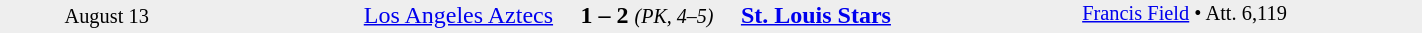<table style="width:75%; background:#eee;" cellspacing="0">
<tr>
<td rowspan="3" style="text-align:center; font-size:85%; width:15%;">August 13</td>
<td style="width:24%; text-align:right;"><a href='#'>Los Angeles Aztecs</a></td>
<td style="text-align:center; width:13%;"><strong>1 – 2</strong> <em><small>(PK, 4–5)</small></em></td>
<td width=24%><strong><a href='#'>St. Louis Stars</a></strong></td>
<td rowspan="3" style="font-size:85%; vertical-align:top;"><a href='#'>Francis Field</a> • Att. 6,119</td>
</tr>
<tr style=font-size:85%>
<td align=right valign=top></td>
<td valign=top></td>
<td align=left valign=top></td>
</tr>
</table>
